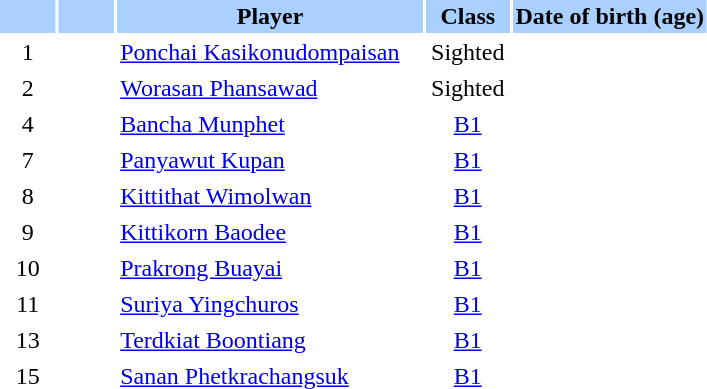<table class="sortable" border="0" cellspacing="2" cellpadding="2">
<tr style="background-color:#AAD0FF">
<th width=8%></th>
<th width=8%></th>
<th width=44%>Player</th>
<th width=12%>Class</th>
<th width=28%>Date of birth (age)</th>
</tr>
<tr>
<td style="text-align: center;">1</td>
<td style="text-align: center;"></td>
<td><a href='#'>Ponchai Kasikonudompaisan</a></td>
<td style="text-align: center;">Sighted</td>
<td></td>
</tr>
<tr>
<td style="text-align: center;">2</td>
<td style="text-align: center;"></td>
<td><a href='#'>Worasan Phansawad</a></td>
<td style="text-align: center;">Sighted</td>
<td></td>
</tr>
<tr>
<td style="text-align: center;">4</td>
<td style="text-align: center;"></td>
<td><a href='#'>Bancha Munphet</a></td>
<td style="text-align: center;"><a href='#'>B1</a></td>
<td></td>
</tr>
<tr>
<td style="text-align: center;">7</td>
<td style="text-align: center;"></td>
<td><a href='#'>Panyawut Kupan</a></td>
<td style="text-align: center;"><a href='#'>B1</a></td>
<td></td>
</tr>
<tr>
<td style="text-align: center;">8</td>
<td style="text-align: center;"></td>
<td><a href='#'>Kittithat Wimolwan</a></td>
<td style="text-align: center;"><a href='#'>B1</a></td>
<td></td>
</tr>
<tr>
<td style="text-align: center;">9</td>
<td style="text-align: center;"></td>
<td><a href='#'>Kittikorn Baodee</a></td>
<td style="text-align: center;"><a href='#'>B1</a></td>
<td></td>
</tr>
<tr>
<td style="text-align: center;">10</td>
<td style="text-align: center;"></td>
<td><a href='#'>Prakrong Buayai</a></td>
<td style="text-align: center;"><a href='#'>B1</a></td>
<td></td>
</tr>
<tr>
<td style="text-align: center;">11</td>
<td style="text-align: center;"></td>
<td><a href='#'>Suriya Yingchuros</a></td>
<td style="text-align: center;"><a href='#'>B1</a></td>
<td></td>
</tr>
<tr>
<td style="text-align: center;">13</td>
<td style="text-align: center;"></td>
<td><a href='#'>Terdkiat Boontiang</a></td>
<td style="text-align: center;"><a href='#'>B1</a></td>
<td></td>
</tr>
<tr>
<td style="text-align: center;">15</td>
<td style="text-align: center;"></td>
<td><a href='#'>Sanan Phetkrachangsuk</a></td>
<td style="text-align: center;"><a href='#'>B1</a></td>
<td></td>
</tr>
</table>
